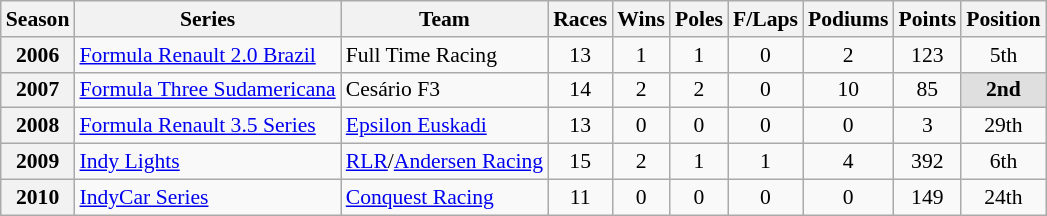<table class="wikitable" style="font-size: 90%; text-align:center">
<tr>
<th>Season</th>
<th>Series</th>
<th>Team</th>
<th>Races</th>
<th>Wins</th>
<th>Poles</th>
<th>F/Laps</th>
<th>Podiums</th>
<th>Points</th>
<th>Position</th>
</tr>
<tr>
<th>2006</th>
<td align=left><a href='#'>Formula Renault 2.0 Brazil</a></td>
<td align=left>Full Time Racing</td>
<td>13</td>
<td>1</td>
<td>1</td>
<td>0</td>
<td>2</td>
<td>123</td>
<td>5th</td>
</tr>
<tr>
<th>2007</th>
<td align=left><a href='#'>Formula Three Sudamericana</a></td>
<td align=left>Cesário F3</td>
<td>14</td>
<td>2</td>
<td>2</td>
<td>0</td>
<td>10</td>
<td>85</td>
<td style="background:#DFDFDF;"><strong>2nd</strong></td>
</tr>
<tr>
<th>2008</th>
<td align=left><a href='#'>Formula Renault 3.5 Series</a></td>
<td align=left><a href='#'>Epsilon Euskadi</a></td>
<td>13</td>
<td>0</td>
<td>0</td>
<td>0</td>
<td>0</td>
<td>3</td>
<td>29th</td>
</tr>
<tr>
<th>2009</th>
<td align=left><a href='#'>Indy Lights</a></td>
<td align=left><a href='#'>RLR</a>/<a href='#'>Andersen Racing</a></td>
<td>15</td>
<td>2</td>
<td>1</td>
<td>1</td>
<td>4</td>
<td>392</td>
<td>6th</td>
</tr>
<tr>
<th>2010</th>
<td align=left><a href='#'>IndyCar Series</a></td>
<td align=left><a href='#'>Conquest Racing</a></td>
<td>11</td>
<td>0</td>
<td>0</td>
<td>0</td>
<td>0</td>
<td>149</td>
<td>24th</td>
</tr>
</table>
